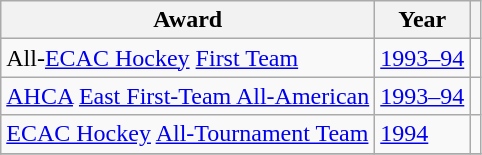<table class="wikitable">
<tr>
<th>Award</th>
<th>Year</th>
<th></th>
</tr>
<tr>
<td>All-<a href='#'>ECAC Hockey</a> <a href='#'>First Team</a></td>
<td><a href='#'>1993–94</a></td>
<td></td>
</tr>
<tr>
<td><a href='#'>AHCA</a> <a href='#'>East First-Team All-American</a></td>
<td><a href='#'>1993–94</a></td>
<td></td>
</tr>
<tr>
<td><a href='#'>ECAC Hockey</a> <a href='#'>All-Tournament Team</a></td>
<td><a href='#'>1994</a></td>
<td></td>
</tr>
<tr>
</tr>
</table>
